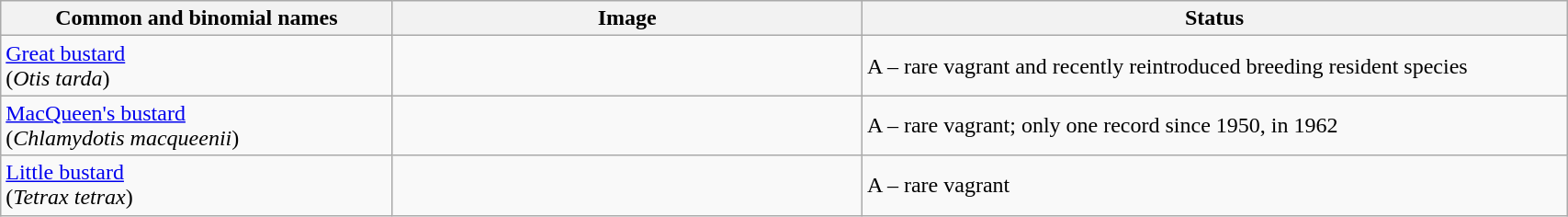<table width=90% class="wikitable">
<tr>
<th width=25%>Common and binomial names</th>
<th width=30%>Image</th>
<th width=45%>Status</th>
</tr>
<tr>
<td><a href='#'>Great bustard</a><br>(<em>Otis tarda</em>)</td>
<td></td>
<td>A – rare vagrant and recently reintroduced breeding resident species</td>
</tr>
<tr>
<td><a href='#'>MacQueen's bustard</a><br>(<em>Chlamydotis macqueenii</em>)</td>
<td></td>
<td>A – rare vagrant; only one record since 1950, in 1962</td>
</tr>
<tr>
<td><a href='#'>Little bustard</a><br>(<em>Tetrax tetrax</em>)</td>
<td></td>
<td>A – rare vagrant</td>
</tr>
</table>
